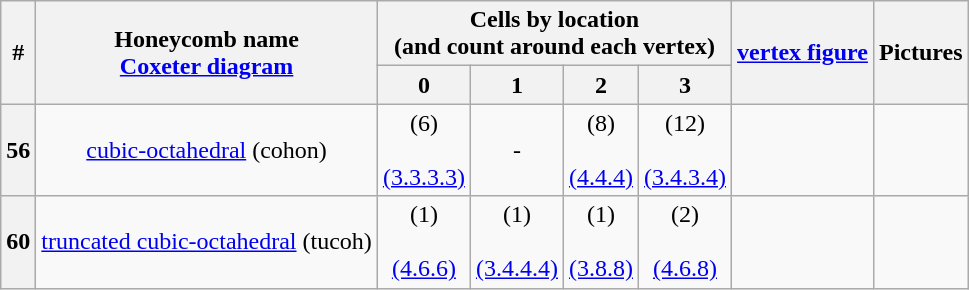<table class="wikitable">
<tr>
<th rowspan=2>#</th>
<th rowspan=2>Honeycomb name<br><a href='#'>Coxeter diagram</a></th>
<th colspan=4>Cells by location<br>(and count around each vertex)</th>
<th rowspan=2><a href='#'>vertex figure</a></th>
<th rowspan=2>Pictures</th>
</tr>
<tr>
<th>0<br></th>
<th>1<br></th>
<th>2<br></th>
<th>3<br></th>
</tr>
<tr align=center>
<th>56</th>
<td><a href='#'>cubic-octahedral</a> (cohon)<br></td>
<td>(6)<br><br><a href='#'>(3.3.3.3)</a></td>
<td>-</td>
<td>(8)<br><br><a href='#'>(4.4.4)</a></td>
<td>(12)<br><br><a href='#'>(3.4.3.4)</a></td>
<td></td>
<td></td>
</tr>
<tr align=center>
<th>60</th>
<td><a href='#'>truncated cubic-octahedral</a> (tucoh)<br></td>
<td>(1)<br><br><a href='#'>(4.6.6)</a></td>
<td>(1)<br><br><a href='#'>(3.4.4.4)</a></td>
<td>(1)<br><br><a href='#'>(3.8.8)</a></td>
<td>(2)<br><br><a href='#'>(4.6.8)</a></td>
<td></td>
<td></td>
</tr>
</table>
